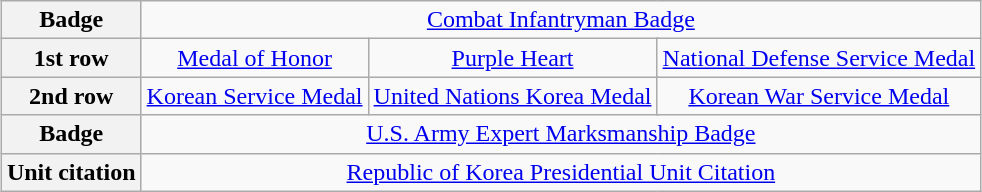<table class="wikitable" style="margin:1em auto; text-align:center;">
<tr>
<th>Badge</th>
<td colspan="12"><a href='#'>Combat Infantryman Badge</a></td>
</tr>
<tr>
<th>1st row</th>
<td colspan="4"><a href='#'>Medal of Honor</a></td>
<td colspan="4"><a href='#'>Purple Heart</a></td>
<td colspan="4"><a href='#'>National Defense Service Medal</a></td>
</tr>
<tr>
<th>2nd row</th>
<td colspan="4"><a href='#'>Korean Service Medal</a> <br></td>
<td colspan="4"><a href='#'>United Nations Korea Medal</a></td>
<td colspan="4"><a href='#'>Korean War Service Medal</a></td>
</tr>
<tr>
<th>Badge</th>
<td colspan="12"><a href='#'>U.S. Army Expert Marksmanship Badge</a> <br></td>
</tr>
<tr>
<th>Unit citation</th>
<td colspan="12"><a href='#'>Republic of Korea Presidential Unit Citation</a></td>
</tr>
</table>
